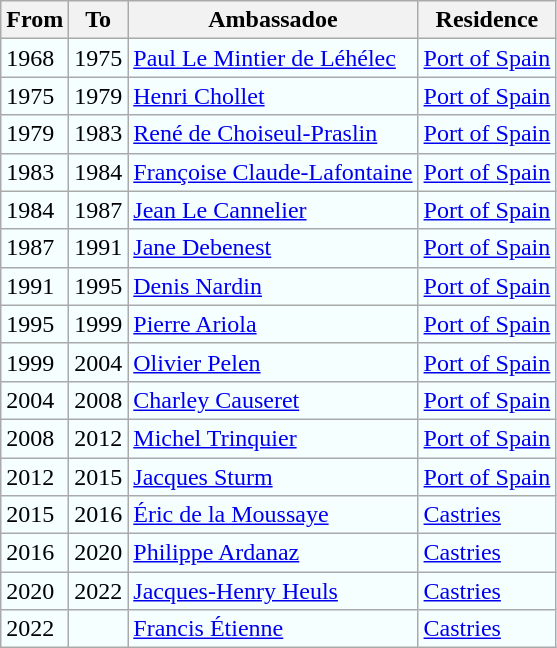<table class="wikitable" style="background-color:#F5FFFF;">
<tr>
<th>From</th>
<th>To</th>
<th>Ambassadoe</th>
<th>Residence</th>
</tr>
<tr>
<td>1968</td>
<td>1975</td>
<td><a href='#'>Paul Le Mintier de Léhélec</a></td>
<td><a href='#'>Port of Spain</a></td>
</tr>
<tr>
<td>1975</td>
<td>1979</td>
<td><a href='#'>Henri Chollet</a></td>
<td><a href='#'>Port of Spain</a></td>
</tr>
<tr>
<td>1979</td>
<td>1983</td>
<td><a href='#'>René de Choiseul-Praslin</a></td>
<td><a href='#'>Port of Spain</a></td>
</tr>
<tr>
<td>1983</td>
<td>1984</td>
<td><a href='#'>Françoise Claude-Lafontaine</a></td>
<td><a href='#'>Port of Spain</a></td>
</tr>
<tr>
<td>1984</td>
<td>1987</td>
<td><a href='#'>Jean Le Cannelier</a></td>
<td><a href='#'>Port of Spain</a></td>
</tr>
<tr>
<td>1987</td>
<td>1991</td>
<td><a href='#'>Jane Debenest</a></td>
<td><a href='#'>Port of Spain</a></td>
</tr>
<tr>
<td>1991</td>
<td>1995</td>
<td><a href='#'>Denis Nardin</a></td>
<td><a href='#'>Port of Spain</a></td>
</tr>
<tr>
<td>1995</td>
<td>1999</td>
<td><a href='#'>Pierre Ariola</a></td>
<td><a href='#'>Port of Spain</a></td>
</tr>
<tr>
<td>1999</td>
<td>2004</td>
<td><a href='#'>Olivier Pelen</a></td>
<td><a href='#'>Port of Spain</a></td>
</tr>
<tr>
<td>2004</td>
<td>2008</td>
<td><a href='#'>Charley Causeret</a></td>
<td><a href='#'>Port of Spain</a></td>
</tr>
<tr>
<td>2008</td>
<td>2012</td>
<td><a href='#'>Michel Trinquier</a></td>
<td><a href='#'>Port of Spain</a></td>
</tr>
<tr>
<td>2012</td>
<td>2015</td>
<td><a href='#'>Jacques Sturm</a></td>
<td><a href='#'>Port of Spain</a></td>
</tr>
<tr>
<td>2015</td>
<td>2016</td>
<td><a href='#'>Éric de la Moussaye</a></td>
<td><a href='#'>Castries</a></td>
</tr>
<tr>
<td>2016</td>
<td>2020</td>
<td><a href='#'>Philippe Ardanaz</a></td>
<td><a href='#'>Castries</a></td>
</tr>
<tr>
<td>2020</td>
<td>2022</td>
<td><a href='#'>Jacques-Henry Heuls</a></td>
<td><a href='#'>Castries</a></td>
</tr>
<tr>
<td>2022</td>
<td></td>
<td><a href='#'>Francis Étienne</a></td>
<td><a href='#'>Castries</a></td>
</tr>
</table>
